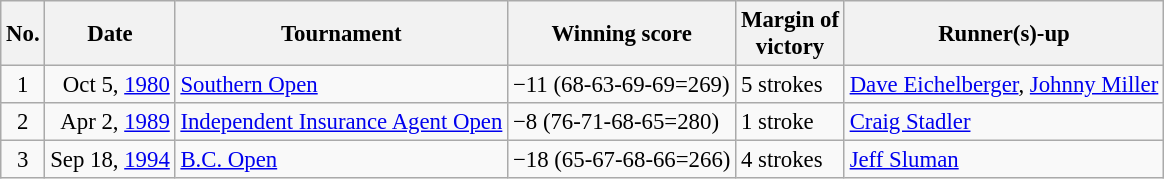<table class="wikitable" style="font-size:95%;">
<tr>
<th>No.</th>
<th>Date</th>
<th>Tournament</th>
<th>Winning score</th>
<th>Margin of<br>victory</th>
<th>Runner(s)-up</th>
</tr>
<tr>
<td align=center>1</td>
<td align=right>Oct 5, <a href='#'>1980</a></td>
<td><a href='#'>Southern Open</a></td>
<td>−11 (68-63-69-69=269)</td>
<td>5 strokes</td>
<td> <a href='#'>Dave Eichelberger</a>,  <a href='#'>Johnny Miller</a></td>
</tr>
<tr>
<td align=center>2</td>
<td align=right>Apr 2, <a href='#'>1989</a></td>
<td><a href='#'>Independent Insurance Agent Open</a></td>
<td>−8 (76-71-68-65=280)</td>
<td>1 stroke</td>
<td> <a href='#'>Craig Stadler</a></td>
</tr>
<tr>
<td align=center>3</td>
<td align=right>Sep 18, <a href='#'>1994</a></td>
<td><a href='#'>B.C. Open</a></td>
<td>−18 (65-67-68-66=266)</td>
<td>4 strokes</td>
<td> <a href='#'>Jeff Sluman</a></td>
</tr>
</table>
